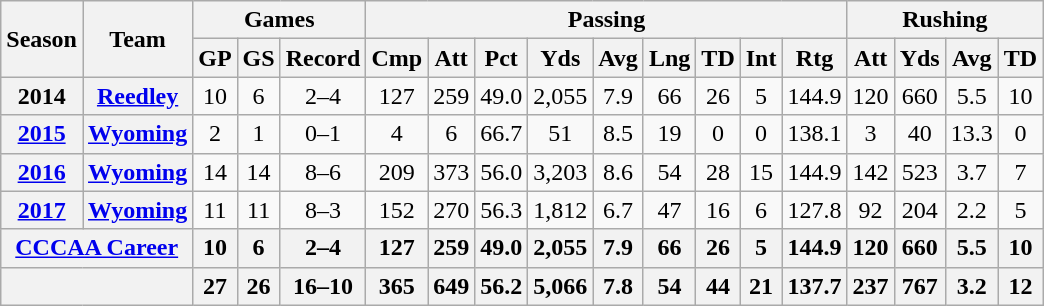<table class=wikitable style="text-align:center;">
<tr>
<th rowspan="2">Season</th>
<th rowspan="2">Team</th>
<th colspan="3">Games</th>
<th colspan="9">Passing</th>
<th colspan="4">Rushing</th>
</tr>
<tr>
<th>GP</th>
<th>GS</th>
<th>Record</th>
<th>Cmp</th>
<th>Att</th>
<th>Pct</th>
<th>Yds</th>
<th>Avg</th>
<th>Lng</th>
<th>TD</th>
<th>Int</th>
<th>Rtg</th>
<th>Att</th>
<th>Yds</th>
<th>Avg</th>
<th>TD</th>
</tr>
<tr>
<th>2014</th>
<th><a href='#'>Reedley</a></th>
<td>10</td>
<td>6</td>
<td>2–4</td>
<td>127</td>
<td>259</td>
<td>49.0</td>
<td>2,055</td>
<td>7.9</td>
<td>66</td>
<td>26</td>
<td>5</td>
<td>144.9</td>
<td>120</td>
<td>660</td>
<td>5.5</td>
<td>10</td>
</tr>
<tr>
<th><a href='#'>2015</a></th>
<th><a href='#'>Wyoming</a></th>
<td>2</td>
<td>1</td>
<td>0–1</td>
<td>4</td>
<td>6</td>
<td>66.7</td>
<td>51</td>
<td>8.5</td>
<td>19</td>
<td>0</td>
<td>0</td>
<td>138.1</td>
<td>3</td>
<td>40</td>
<td>13.3</td>
<td>0</td>
</tr>
<tr>
<th><a href='#'>2016</a></th>
<th><a href='#'>Wyoming</a></th>
<td>14</td>
<td>14</td>
<td>8–6</td>
<td>209</td>
<td>373</td>
<td>56.0</td>
<td>3,203</td>
<td>8.6</td>
<td>54</td>
<td>28</td>
<td>15</td>
<td>144.9</td>
<td>142</td>
<td>523</td>
<td>3.7</td>
<td>7</td>
</tr>
<tr>
<th><a href='#'>2017</a></th>
<th><a href='#'>Wyoming</a></th>
<td>11</td>
<td>11</td>
<td>8–3</td>
<td>152</td>
<td>270</td>
<td>56.3</td>
<td>1,812</td>
<td>6.7</td>
<td>47</td>
<td>16</td>
<td>6</td>
<td>127.8</td>
<td>92</td>
<td>204</td>
<td>2.2</td>
<td>5</td>
</tr>
<tr>
<th colspan="2"><a href='#'>CCCAA Career</a></th>
<th>10</th>
<th>6</th>
<th>2–4</th>
<th>127</th>
<th>259</th>
<th>49.0</th>
<th>2,055</th>
<th>7.9</th>
<th>66</th>
<th>26</th>
<th>5</th>
<th>144.9</th>
<th>120</th>
<th>660</th>
<th>5.5</th>
<th>10</th>
</tr>
<tr>
<th colspan="2"></th>
<th>27</th>
<th>26</th>
<th>16–10</th>
<th>365</th>
<th>649</th>
<th>56.2</th>
<th>5,066</th>
<th>7.8</th>
<th>54</th>
<th>44</th>
<th>21</th>
<th>137.7</th>
<th>237</th>
<th>767</th>
<th>3.2</th>
<th>12</th>
</tr>
</table>
